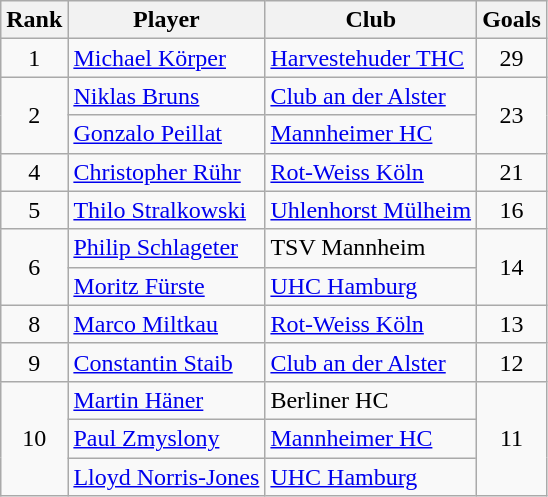<table class="wikitable">
<tr>
<th>Rank</th>
<th>Player</th>
<th>Club</th>
<th>Goals</th>
</tr>
<tr>
<td align=center>1</td>
<td> <a href='#'>Michael Körper</a></td>
<td><a href='#'>Harvestehuder THC</a></td>
<td align=center>29</td>
</tr>
<tr>
<td align=center rowspan=2>2</td>
<td> <a href='#'>Niklas Bruns</a></td>
<td><a href='#'>Club an der Alster</a></td>
<td rowspan=2 align=center>23</td>
</tr>
<tr>
<td> <a href='#'>Gonzalo Peillat</a></td>
<td><a href='#'>Mannheimer HC</a></td>
</tr>
<tr>
<td align=center>4</td>
<td> <a href='#'>Christopher Rühr</a></td>
<td><a href='#'>Rot-Weiss Köln</a></td>
<td align=center>21</td>
</tr>
<tr>
<td align=center>5</td>
<td> <a href='#'>Thilo Stralkowski</a></td>
<td><a href='#'>Uhlenhorst Mülheim</a></td>
<td align=center>16</td>
</tr>
<tr>
<td rowspan=2 align=center>6</td>
<td> <a href='#'>Philip Schlageter</a></td>
<td>TSV Mannheim</td>
<td rowspan=2 align=center>14</td>
</tr>
<tr>
<td> <a href='#'>Moritz Fürste</a></td>
<td><a href='#'>UHC Hamburg</a></td>
</tr>
<tr>
<td align=center>8</td>
<td> <a href='#'>Marco Miltkau</a></td>
<td><a href='#'>Rot-Weiss Köln</a></td>
<td align=center>13</td>
</tr>
<tr>
<td align=center>9</td>
<td> <a href='#'>Constantin Staib</a></td>
<td><a href='#'>Club an der Alster</a></td>
<td align=center>12</td>
</tr>
<tr>
<td rowspan=3 align=center>10</td>
<td> <a href='#'>Martin Häner</a></td>
<td>Berliner HC</td>
<td rowspan=3 align=center>11</td>
</tr>
<tr>
<td> <a href='#'>Paul Zmyslony</a></td>
<td><a href='#'>Mannheimer HC</a></td>
</tr>
<tr>
<td> <a href='#'>Lloyd Norris-Jones</a></td>
<td><a href='#'>UHC Hamburg</a></td>
</tr>
</table>
